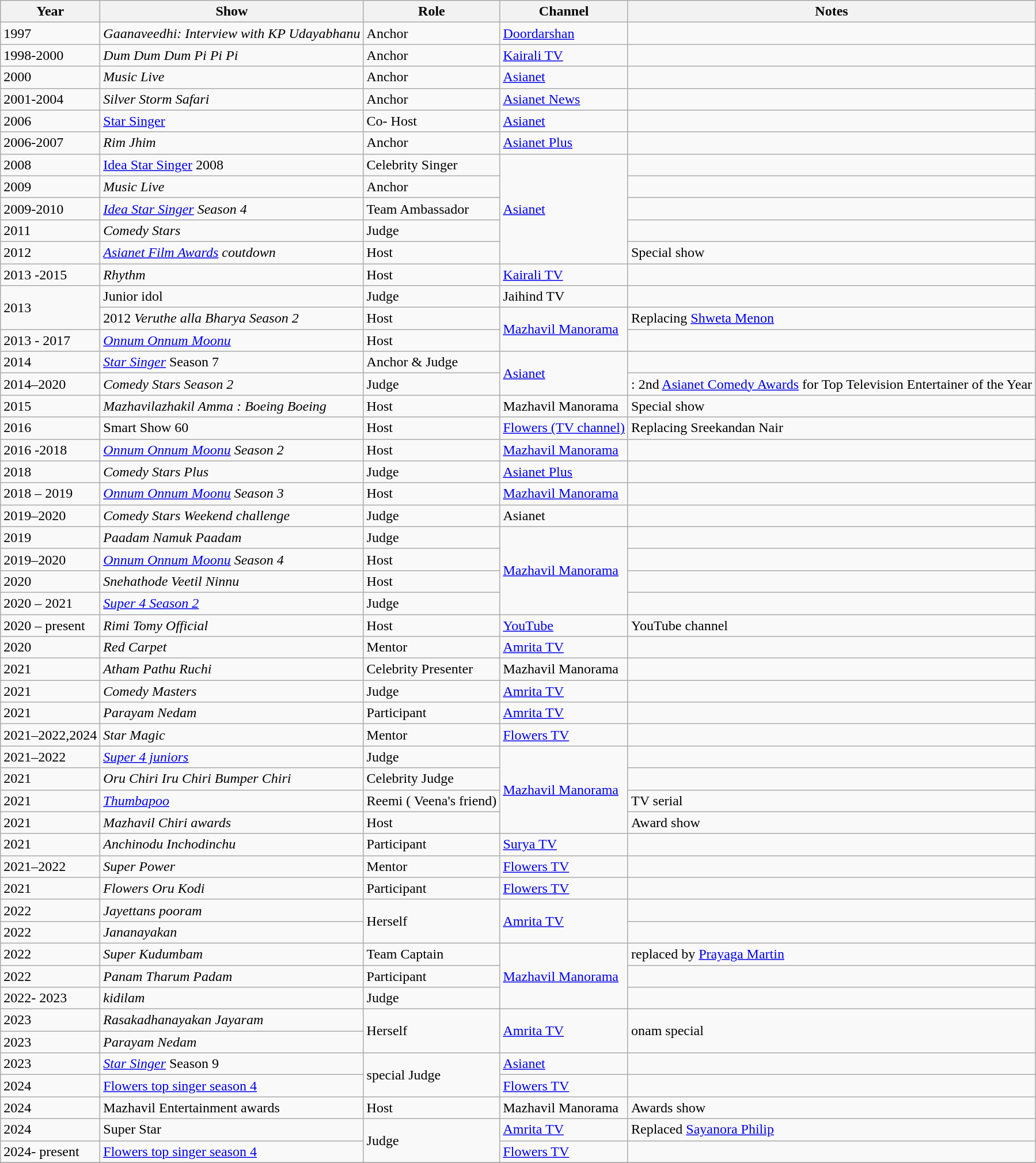<table class="wikitable">
<tr>
<th>Year</th>
<th>Show</th>
<th>Role</th>
<th>Channel</th>
<th>Notes</th>
</tr>
<tr>
<td>1997</td>
<td><em>Gaanaveedhi: Interview with KP Udayabhanu</em></td>
<td>Anchor</td>
<td><a href='#'>Doordarshan</a></td>
<td></td>
</tr>
<tr>
<td>1998-2000</td>
<td><em>Dum Dum Dum Pi Pi Pi</em></td>
<td>Anchor</td>
<td><a href='#'>Kairali TV</a></td>
<td></td>
</tr>
<tr>
<td>2000</td>
<td><em>Music Live</em></td>
<td>Anchor</td>
<td><a href='#'>Asianet</a></td>
<td></td>
</tr>
<tr>
<td>2001-2004</td>
<td><em>Silver Storm Safari</em></td>
<td>Anchor</td>
<td><a href='#'>Asianet News</a></td>
<td></td>
</tr>
<tr>
<td>2006</td>
<td><a href='#'>Star Singer</a></td>
<td>Co- Host</td>
<td><a href='#'>Asianet</a></td>
<td></td>
</tr>
<tr>
<td>2006-2007</td>
<td><em>Rim Jhim</em></td>
<td>Anchor</td>
<td><a href='#'>Asianet Plus</a></td>
<td></td>
</tr>
<tr>
<td>2008</td>
<td><a href='#'>Idea Star Singer</a> 2008</td>
<td>Celebrity Singer</td>
<td rowspan=5><a href='#'>Asianet</a></td>
<td></td>
</tr>
<tr>
<td>2009</td>
<td><em>Music Live</em></td>
<td>Anchor</td>
<td></td>
</tr>
<tr>
<td>2009-2010</td>
<td><em><a href='#'>Idea Star Singer</a> Season 4</em></td>
<td>Team Ambassador</td>
<td></td>
</tr>
<tr>
<td>2011</td>
<td><em>Comedy Stars </em></td>
<td>Judge</td>
<td></td>
</tr>
<tr>
<td>2012</td>
<td><em><a href='#'>Asianet Film Awards</a> coutdown</em></td>
<td>Host</td>
<td>Special show</td>
</tr>
<tr>
<td rowspan=1>2013 -2015</td>
<td><em>Rhythm</em></td>
<td>Host</td>
<td><a href='#'>Kairali TV</a></td>
<td></td>
</tr>
<tr>
<td rowspan=2>2013</td>
<td>Junior idol</td>
<td>Judge</td>
<td>Jaihind TV</td>
<td></td>
</tr>
<tr>
<td>2012 <em>Veruthe alla Bharya Season 2</em></td>
<td>Host</td>
<td rowspan=2><a href='#'>Mazhavil Manorama</a></td>
<td>Replacing <a href='#'>Shweta Menon</a></td>
</tr>
<tr>
<td>2013 - 2017</td>
<td><em><a href='#'>Onnum Onnum Moonu</a></em></td>
<td>Host</td>
<td></td>
</tr>
<tr>
<td>2014</td>
<td><em><a href='#'>Star Singer</a></em> Season 7</td>
<td>Anchor & Judge</td>
<td rowspan=2><a href='#'>Asianet</a></td>
<td></td>
</tr>
<tr>
<td>2014–2020</td>
<td><em>Comedy Stars Season 2</em></td>
<td>Judge</td>
<td>: 2nd <a href='#'>Asianet Comedy Awards</a> for Top Television Entertainer of the Year</td>
</tr>
<tr>
<td>2015</td>
<td><em>Mazhavilazhakil Amma : Boeing Boeing</em></td>
<td>Host</td>
<td>Mazhavil Manorama</td>
<td>Special show</td>
</tr>
<tr>
<td>2016</td>
<td>Smart Show 60</td>
<td>Host</td>
<td><a href='#'>Flowers (TV channel)</a></td>
<td>Replacing Sreekandan Nair</td>
</tr>
<tr>
<td>2016 -2018</td>
<td><em><a href='#'>Onnum Onnum Moonu</a> Season 2</em></td>
<td>Host</td>
<td><a href='#'>Mazhavil Manorama</a></td>
<td></td>
</tr>
<tr>
<td>2018</td>
<td><em>Comedy Stars Plus</em></td>
<td>Judge</td>
<td><a href='#'>Asianet Plus</a></td>
<td></td>
</tr>
<tr>
<td>2018 – 2019</td>
<td><em><a href='#'>Onnum Onnum Moonu</a> Season 3</em></td>
<td>Host</td>
<td><a href='#'>Mazhavil Manorama</a></td>
<td></td>
</tr>
<tr>
<td>2019–2020</td>
<td><em>Comedy Stars Weekend challenge</em></td>
<td>Judge</td>
<td>Asianet</td>
<td></td>
</tr>
<tr>
<td>2019</td>
<td><em>Paadam Namuk Paadam</em></td>
<td>Judge</td>
<td rowspan=4><a href='#'>Mazhavil Manorama</a></td>
<td></td>
</tr>
<tr>
<td>2019–2020</td>
<td><em><a href='#'>Onnum Onnum Moonu</a> Season 4</em></td>
<td>Host</td>
<td></td>
</tr>
<tr>
<td>2020</td>
<td><em>Snehathode Veetil Ninnu</em></td>
<td>Host</td>
<td></td>
</tr>
<tr>
<td>2020 – 2021</td>
<td><em><a href='#'>Super 4 Season 2</a></em></td>
<td>Judge</td>
<td></td>
</tr>
<tr>
<td>2020 – present</td>
<td><em>Rimi Tomy Official</em></td>
<td>Host</td>
<td><a href='#'>YouTube</a></td>
<td>YouTube channel</td>
</tr>
<tr>
<td>2020</td>
<td><em>Red Carpet</em></td>
<td>Mentor</td>
<td><a href='#'>Amrita TV</a></td>
<td></td>
</tr>
<tr>
<td>2021</td>
<td><em>Atham Pathu Ruchi</em></td>
<td>Celebrity Presenter</td>
<td>Mazhavil Manorama</td>
<td></td>
</tr>
<tr>
<td>2021</td>
<td><em>Comedy Masters</em></td>
<td>Judge</td>
<td><a href='#'>Amrita TV</a></td>
<td></td>
</tr>
<tr>
<td>2021</td>
<td><em>Parayam Nedam</em></td>
<td>Participant</td>
<td><a href='#'>Amrita TV</a></td>
<td></td>
</tr>
<tr>
<td>2021–2022,2024</td>
<td><em>Star Magic</em></td>
<td>Mentor</td>
<td><a href='#'>Flowers TV</a></td>
<td></td>
</tr>
<tr>
<td>2021–2022</td>
<td><em><a href='#'>Super 4 juniors</a></em></td>
<td>Judge</td>
<td rowspan=4><a href='#'>Mazhavil Manorama</a></td>
<td></td>
</tr>
<tr>
<td>2021</td>
<td><em>Oru Chiri Iru Chiri Bumper Chiri</em></td>
<td>Celebrity Judge</td>
<td></td>
</tr>
<tr>
<td>2021</td>
<td><em><a href='#'>Thumbapoo</a></em></td>
<td>Reemi ( Veena's friend)</td>
<td>TV serial</td>
</tr>
<tr>
<td>2021</td>
<td><em>Mazhavil Chiri awards</em></td>
<td>Host</td>
<td>Award show</td>
</tr>
<tr>
<td>2021</td>
<td><em>Anchinodu Inchodinchu</em></td>
<td>Participant</td>
<td><a href='#'>Surya TV</a></td>
<td></td>
</tr>
<tr>
<td>2021–2022</td>
<td><em>Super Power</em></td>
<td>Mentor</td>
<td><a href='#'>Flowers TV</a></td>
<td></td>
</tr>
<tr>
<td>2021</td>
<td><em>Flowers Oru Kodi</em></td>
<td>Participant</td>
<td><a href='#'>Flowers TV</a></td>
<td></td>
</tr>
<tr>
<td>2022</td>
<td><em>Jayettans pooram</em></td>
<td rowspan=2>Herself</td>
<td rowspan=2><a href='#'>Amrita TV</a></td>
<td></td>
</tr>
<tr>
<td>2022</td>
<td><em> Jananayakan</em></td>
<td></td>
</tr>
<tr>
<td>2022</td>
<td><em>Super Kudumbam</em></td>
<td>Team Captain</td>
<td rowspan=3><a href='#'>Mazhavil Manorama</a></td>
<td>replaced by <a href='#'>Prayaga Martin</a></td>
</tr>
<tr>
<td>2022</td>
<td><em>Panam Tharum Padam</em></td>
<td>Participant</td>
<td></td>
</tr>
<tr>
<td>2022- 2023</td>
<td><em>kidilam</em></td>
<td>Judge</td>
<td></td>
</tr>
<tr>
<td>2023</td>
<td><em>Rasakadhanayakan Jayaram</em></td>
<td rowspan=2>Herself</td>
<td rowspan=2><a href='#'>Amrita TV</a></td>
<td rowspan=2>onam special</td>
</tr>
<tr>
<td>2023</td>
<td><em>Parayam Nedam</em></td>
</tr>
<tr>
<td>2023</td>
<td><em><a href='#'>Star Singer</a></em> Season 9</td>
<td rowspan=2>special Judge</td>
<td><a href='#'>Asianet</a></td>
<td></td>
</tr>
<tr>
<td>2024</td>
<td><a href='#'>Flowers top singer season 4</a></td>
<td><a href='#'>Flowers TV</a></td>
<td></td>
</tr>
<tr>
<td>2024</td>
<td>Mazhavil Entertainment awards</td>
<td>Host</td>
<td>Mazhavil Manorama</td>
<td>Awards show</td>
</tr>
<tr>
<td>2024</td>
<td>Super Star</td>
<td rowspan=2>Judge</td>
<td><a href='#'>Amrita TV</a></td>
<td>Replaced <a href='#'>Sayanora Philip</a></td>
</tr>
<tr>
<td>2024- present</td>
<td><a href='#'>Flowers top singer season 4</a></td>
<td><a href='#'>Flowers TV</a></td>
<td></td>
</tr>
<tr>
</tr>
</table>
